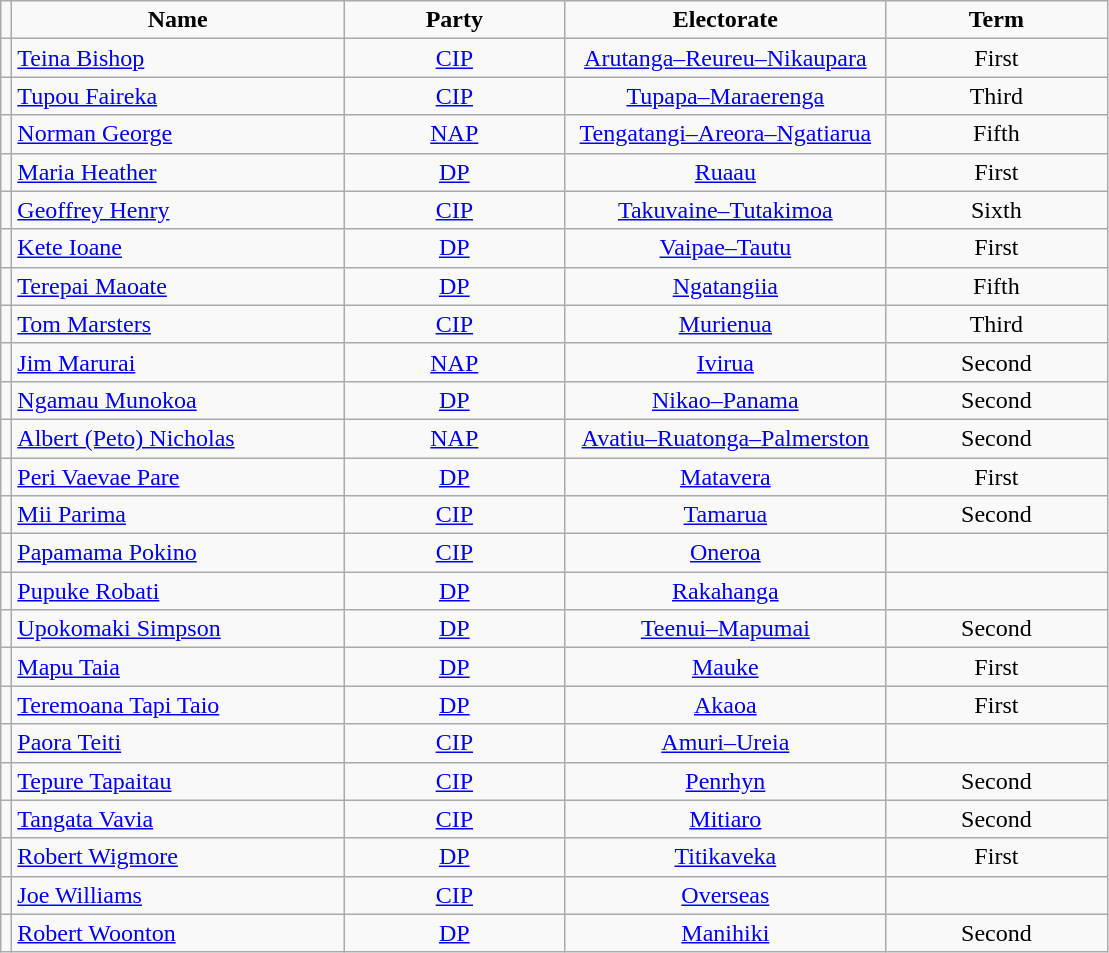<table class="sortable wikitable">
<tr ------------------>
<td width=1%></td>
<td width=30% align=center><strong>Name</strong></td>
<td width=20% align=center><strong>Party</strong></td>
<td width=29% align=center><strong>Electorate</strong></td>
<td width=20% align=center><strong>Term</strong></td>
</tr>
<tr ------------------>
<td bgcolor=></td>
<td><a href='#'>Teina Bishop</a></td>
<td align=center><a href='#'>CIP</a></td>
<td align=center><a href='#'>Arutanga–Reureu–Nikaupara</a></td>
<td align=center>First</td>
</tr>
<tr ------------------>
<td bgcolor=></td>
<td><a href='#'>Tupou Faireka</a></td>
<td align=center><a href='#'>CIP</a></td>
<td align=center><a href='#'>Tupapa–Maraerenga</a></td>
<td align=center>Third</td>
</tr>
<tr ------------------>
<td bgcolor=></td>
<td><a href='#'>Norman George</a></td>
<td align=center><a href='#'>NAP</a></td>
<td align=center><a href='#'>Tengatangi–Areora–Ngatiarua</a></td>
<td align=center>Fifth</td>
</tr>
<tr ------------------>
<td bgcolor=></td>
<td><a href='#'>Maria Heather</a></td>
<td align=center><a href='#'>DP</a></td>
<td align=center><a href='#'>Ruaau</a></td>
<td align=center>First</td>
</tr>
<tr ------------------>
<td bgcolor=></td>
<td><a href='#'>Geoffrey Henry</a></td>
<td align=center><a href='#'>CIP</a></td>
<td align=center><a href='#'>Takuvaine–Tutakimoa</a></td>
<td align=center>Sixth</td>
</tr>
<tr ------------------>
<td bgcolor=></td>
<td><a href='#'>Kete Ioane</a></td>
<td align=center><a href='#'>DP</a></td>
<td align=center><a href='#'>Vaipae–Tautu</a></td>
<td align=center>First</td>
</tr>
<tr ------------------>
<td bgcolor=></td>
<td><a href='#'>Terepai Maoate</a></td>
<td align=center><a href='#'>DP</a></td>
<td align=center><a href='#'>Ngatangiia</a></td>
<td align=center>Fifth</td>
</tr>
<tr ------------------>
<td bgcolor=></td>
<td><a href='#'>Tom Marsters</a></td>
<td align=center><a href='#'>CIP</a></td>
<td align=center><a href='#'>Murienua</a></td>
<td align=center>Third</td>
</tr>
<tr ------------------>
<td bgcolor=></td>
<td><a href='#'>Jim Marurai</a></td>
<td align=center><a href='#'>NAP</a></td>
<td align=center><a href='#'>Ivirua</a></td>
<td align=center>Second</td>
</tr>
<tr ------------------>
<td bgcolor=></td>
<td><a href='#'>Ngamau Munokoa</a></td>
<td align=center><a href='#'>DP</a></td>
<td align=center><a href='#'>Nikao–Panama</a></td>
<td align=center>Second</td>
</tr>
<tr ------------------>
<td bgcolor=></td>
<td><a href='#'>Albert (Peto) Nicholas</a></td>
<td align=center><a href='#'>NAP</a></td>
<td align=center><a href='#'>Avatiu–Ruatonga–Palmerston</a></td>
<td align=center>Second</td>
</tr>
<tr ------------------>
<td bgcolor=></td>
<td><a href='#'>Peri Vaevae Pare</a></td>
<td align=center><a href='#'>DP</a></td>
<td align=center><a href='#'>Matavera</a></td>
<td align=center>First</td>
</tr>
<tr ------------------>
<td bgcolor=></td>
<td><a href='#'>Mii Parima</a></td>
<td align=center><a href='#'>CIP</a></td>
<td align=center><a href='#'>Tamarua</a></td>
<td align=center>Second</td>
</tr>
<tr ------------------>
<td bgcolor=></td>
<td><a href='#'>Papamama Pokino</a></td>
<td align=center><a href='#'>CIP</a></td>
<td align=center><a href='#'>Oneroa</a></td>
<td align=center></td>
</tr>
<tr ------------------>
<td bgcolor=></td>
<td><a href='#'>Pupuke Robati</a></td>
<td align=center><a href='#'>DP</a></td>
<td align=center><a href='#'>Rakahanga</a></td>
<td align=center></td>
</tr>
<tr ------------------>
<td bgcolor=></td>
<td><a href='#'>Upokomaki Simpson</a></td>
<td align=center><a href='#'>DP</a></td>
<td align=center><a href='#'>Teenui–Mapumai</a></td>
<td align=center>Second</td>
</tr>
<tr ------------------>
<td bgcolor=></td>
<td><a href='#'>Mapu Taia</a></td>
<td align=center><a href='#'>DP</a></td>
<td align=center><a href='#'>Mauke</a></td>
<td align=center>First</td>
</tr>
<tr ------------------>
<td bgcolor=></td>
<td><a href='#'>Teremoana Tapi Taio</a></td>
<td align=center><a href='#'>DP</a></td>
<td align=center><a href='#'>Akaoa</a></td>
<td align=center>First</td>
</tr>
<tr ------------------>
<td bgcolor=></td>
<td><a href='#'>Paora Teiti</a></td>
<td align=center><a href='#'>CIP</a></td>
<td align=center><a href='#'>Amuri–Ureia</a></td>
<td align=center></td>
</tr>
<tr ------------------>
<td bgcolor=></td>
<td><a href='#'>Tepure Tapaitau</a></td>
<td align=center><a href='#'>CIP</a></td>
<td align=center><a href='#'>Penrhyn</a></td>
<td align=center>Second</td>
</tr>
<tr ------------------>
<td bgcolor=></td>
<td><a href='#'>Tangata Vavia</a></td>
<td align=center><a href='#'>CIP</a></td>
<td align=center><a href='#'>Mitiaro</a></td>
<td align=center>Second</td>
</tr>
<tr ------------------>
<td bgcolor=></td>
<td><a href='#'>Robert Wigmore</a></td>
<td align=center><a href='#'>DP</a></td>
<td align=center><a href='#'>Titikaveka</a></td>
<td align=center>First</td>
</tr>
<tr ------------------>
<td bgcolor=></td>
<td><a href='#'>Joe Williams</a></td>
<td align=center><a href='#'>CIP</a></td>
<td align=center><a href='#'>Overseas</a></td>
<td align=center></td>
</tr>
<tr ------------------>
<td bgcolor=></td>
<td><a href='#'>Robert Woonton</a></td>
<td align=center><a href='#'>DP</a></td>
<td align=center><a href='#'>Manihiki</a></td>
<td align=center>Second</td>
</tr>
</table>
